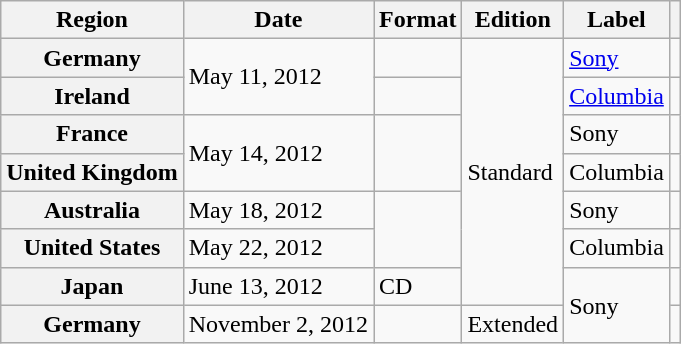<table class="wikitable plainrowheaders">
<tr>
<th scope="col">Region</th>
<th scope="col">Date</th>
<th scope="col">Format</th>
<th scope="col">Edition</th>
<th scope="col">Label</th>
<th scope="col"></th>
</tr>
<tr>
<th scope="row">Germany</th>
<td rowspan="2">May 11, 2012</td>
<td></td>
<td rowspan="7">Standard</td>
<td><a href='#'>Sony</a></td>
<td align="center"></td>
</tr>
<tr>
<th scope="row">Ireland</th>
<td></td>
<td><a href='#'>Columbia</a></td>
<td align="center"></td>
</tr>
<tr>
<th scope="row">France</th>
<td rowspan="2">May 14, 2012</td>
<td rowspan="2"></td>
<td>Sony</td>
<td align="center"></td>
</tr>
<tr>
<th scope="row">United Kingdom</th>
<td>Columbia</td>
<td align="center"></td>
</tr>
<tr>
<th scope="row">Australia</th>
<td>May 18, 2012</td>
<td rowspan="2"></td>
<td>Sony</td>
<td align="center"></td>
</tr>
<tr>
<th scope="row">United States</th>
<td>May 22, 2012</td>
<td>Columbia</td>
<td align="center"></td>
</tr>
<tr>
<th scope="row">Japan</th>
<td>June 13, 2012</td>
<td>CD</td>
<td rowspan="2">Sony</td>
<td align="center"></td>
</tr>
<tr>
<th scope="row">Germany</th>
<td>November 2, 2012</td>
<td></td>
<td>Extended</td>
<td align="center"></td>
</tr>
</table>
